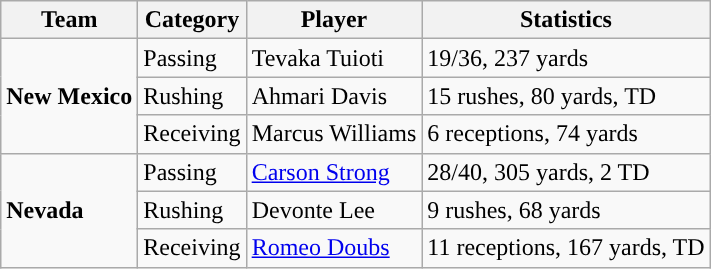<table class="wikitable" style="float: left;">
<tr>
<th>Team</th>
<th>Category</th>
<th>Player</th>
<th>Statistics</th>
</tr>
<tr>
<td rowspan=3><strong>New Mexico</strong></td>
<td>Passing</td>
<td>Tevaka Tuioti</td>
<td>19/36, 237 yards</td>
</tr>
<tr>
<td>Rushing</td>
<td>Ahmari Davis</td>
<td>15 rushes, 80 yards, TD</td>
</tr>
<tr>
<td>Receiving</td>
<td>Marcus Williams</td>
<td>6 receptions, 74 yards</td>
</tr>
<tr>
<td rowspan=3><strong>Nevada</strong></td>
<td>Passing</td>
<td><a href='#'>Carson Strong</a></td>
<td>28/40, 305 yards, 2 TD</td>
</tr>
<tr>
<td>Rushing</td>
<td>Devonte Lee</td>
<td>9 rushes, 68 yards</td>
</tr>
<tr>
<td>Receiving</td>
<td><a href='#'>Romeo Doubs</a></td>
<td>11 receptions, 167 yards, TD</td>
</tr>
</table>
